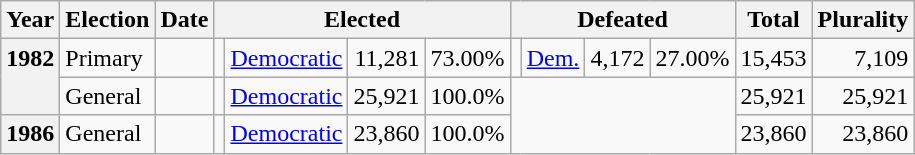<table class=wikitable>
<tr>
<th>Year</th>
<th>Election</th>
<th>Date</th>
<th ! colspan="4">Elected</th>
<th ! colspan="4">Defeated</th>
<th>Total</th>
<th>Plurality</th>
</tr>
<tr>
<th rowspan="2" valign="top">1982</th>
<td valign="top">Primary</td>
<td valign="top"></td>
<td valign="top"></td>
<td valign="top" ><a href='#'>Democratic</a></td>
<td valign="top" align="right">11,281</td>
<td valign="top" align="right">73.00%</td>
<td valign="top"></td>
<td valign="top" ><a href='#'>Dem.</a></td>
<td valign="top" align="right">4,172</td>
<td valign="top" align="right">27.00%</td>
<td valign="top" align="right">15,453</td>
<td valign="top" align="right">7,109</td>
</tr>
<tr>
<td valign="top">General</td>
<td valign="top"></td>
<td valign="top"></td>
<td valign="top" ><a href='#'>Democratic</a></td>
<td valign="top" align="right">25,921</td>
<td valign="top" align="right">100.0%</td>
<td colspan="4" rowspan="2"></td>
<td valign="top" align="right">25,921</td>
<td valign="top" align="right">25,921</td>
</tr>
<tr>
<th valign="top">1986</th>
<td valign="top">General</td>
<td valign="top"></td>
<td valign="top"></td>
<td valign="top" ><a href='#'>Democratic</a></td>
<td valign="top" align="right">23,860</td>
<td valign="top" align="right">100.0%</td>
<td valign="top" align="right">23,860</td>
<td valign="top" align="right">23,860</td>
</tr>
</table>
